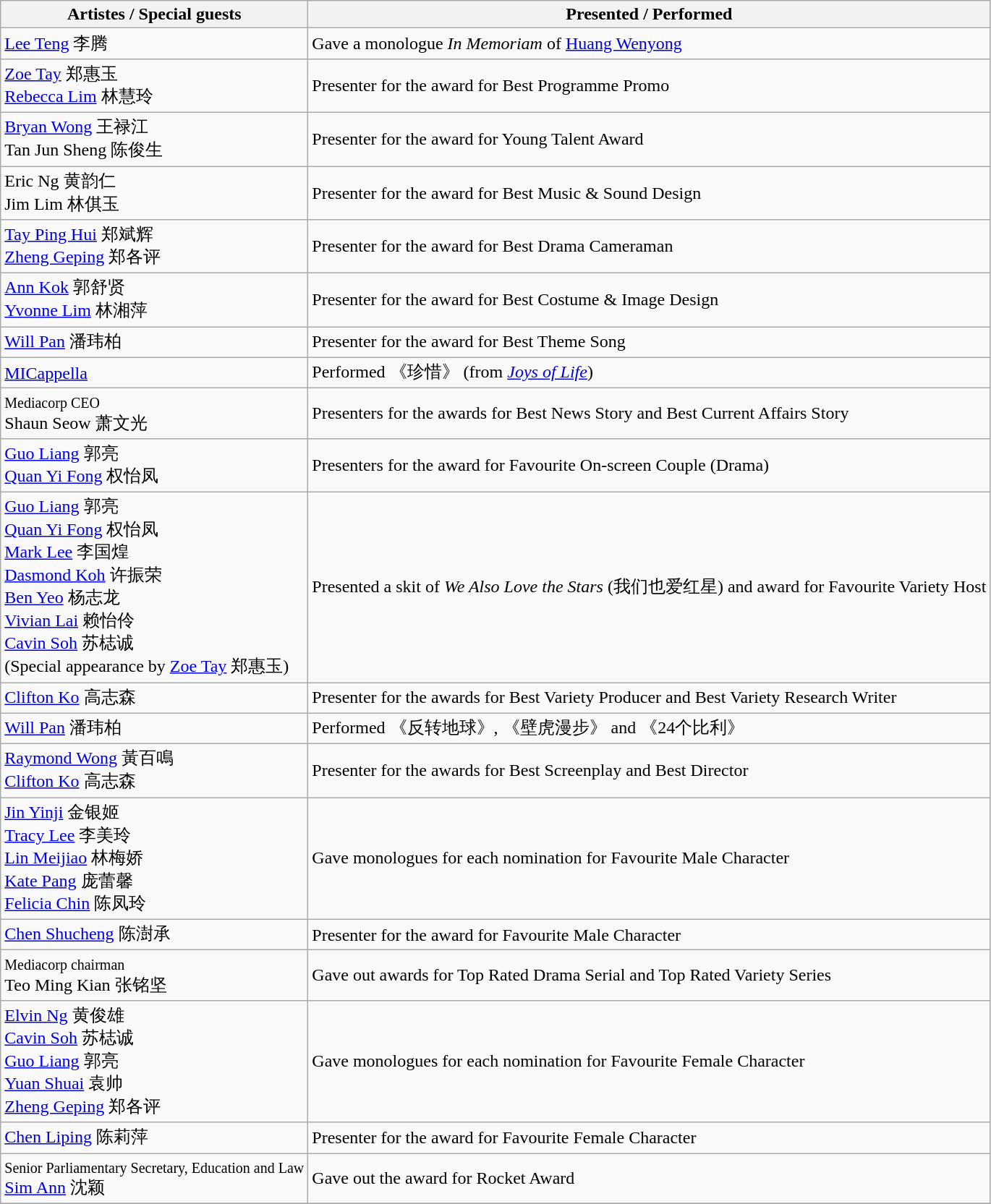<table class="wikitable">
<tr>
<th>Artistes / Special guests</th>
<th>Presented / Performed</th>
</tr>
<tr>
<td><a href='#'>Lee Teng</a> 李腾</td>
<td>Gave a monologue <em>In Memoriam</em> of <a href='#'>Huang Wenyong</a></td>
</tr>
<tr>
<td><a href='#'>Zoe Tay</a> 郑惠玉 <br> <a href='#'>Rebecca Lim</a> 林慧玲</td>
<td>Presenter for the award for Best Programme Promo</td>
</tr>
<tr>
<td><a href='#'>Bryan Wong</a> 王禄江 <br> Tan Jun Sheng 陈俊生</td>
<td>Presenter for the award for Young Talent Award</td>
</tr>
<tr>
<td>Eric Ng 黄韵仁 <br> Jim Lim 林倛玉</td>
<td>Presenter for the award for Best Music & Sound Design</td>
</tr>
<tr>
<td><a href='#'>Tay Ping Hui</a> 郑斌辉 <br> <a href='#'>Zheng Geping</a> 郑各评</td>
<td>Presenter for the award for Best Drama Cameraman</td>
</tr>
<tr>
<td><a href='#'>Ann Kok</a> 郭舒贤 <br> <a href='#'>Yvonne Lim</a> 林湘萍</td>
<td>Presenter for the award for Best Costume & Image Design</td>
</tr>
<tr>
<td><a href='#'>Will Pan</a> 潘玮柏</td>
<td>Presenter for the award for Best Theme Song</td>
</tr>
<tr>
<td><a href='#'>MICappella</a></td>
<td>Performed 《珍惜》 (from <em><a href='#'>Joys of Life</a></em>)</td>
</tr>
<tr>
<td><small>Mediacorp CEO</small><br> Shaun Seow 萧文光</td>
<td>Presenters for the awards for Best News Story and Best Current Affairs Story</td>
</tr>
<tr>
<td><a href='#'>Guo Liang</a> 郭亮 <br> <a href='#'>Quan Yi Fong</a> 权怡凤</td>
<td>Presenters for the award for Favourite On-screen Couple (Drama)</td>
</tr>
<tr>
<td><a href='#'>Guo Liang</a> 郭亮 <br> <a href='#'>Quan Yi Fong</a> 权怡凤 <br> <a href='#'>Mark Lee</a> 李国煌 <br> <a href='#'>Dasmond Koh</a> 许振荣 <br> <a href='#'>Ben Yeo</a> 杨志龙 <br> <a href='#'>Vivian Lai</a> 赖怡伶 <br> <a href='#'>Cavin Soh</a> 苏梽诚 <br> (Special appearance by <a href='#'>Zoe Tay</a> 郑惠玉)</td>
<td>Presented a skit of <em>We Also Love the Stars</em> (我们也爱红星) and award for Favourite Variety Host</td>
</tr>
<tr>
<td><a href='#'>Clifton Ko</a> 高志森</td>
<td>Presenter for the awards for Best Variety Producer and Best Variety Research Writer</td>
</tr>
<tr>
<td><a href='#'>Will Pan</a> 潘玮柏</td>
<td>Performed 《反转地球》, 《壁虎漫步》 and 《24个比利》</td>
</tr>
<tr>
<td><a href='#'>Raymond Wong</a> 黃百鳴 <br> <a href='#'>Clifton Ko</a> 高志森</td>
<td>Presenter for the awards for Best Screenplay and Best Director</td>
</tr>
<tr>
<td><a href='#'>Jin Yinji</a> 金银姬 <br> <a href='#'>Tracy Lee</a> 李美玲 <br> <a href='#'>Lin Meijiao</a> 林梅娇 <br> <a href='#'>Kate Pang</a> 庞蕾馨 <br> <a href='#'>Felicia Chin</a> 陈凤玲</td>
<td>Gave monologues for each nomination for Favourite Male Character</td>
</tr>
<tr>
<td><a href='#'>Chen Shucheng</a> 陈澍承</td>
<td>Presenter for the award for Favourite Male Character</td>
</tr>
<tr>
<td><small>Mediacorp chairman</small><br> Teo Ming Kian 张铭坚</td>
<td>Gave out awards for Top Rated Drama Serial and Top Rated Variety Series</td>
</tr>
<tr>
<td><a href='#'>Elvin Ng</a> 黄俊雄 <br> <a href='#'>Cavin Soh</a> 苏梽诚 <br> <a href='#'>Guo Liang</a> 郭亮 <br> <a href='#'>Yuan Shuai</a> 袁帅 <br> <a href='#'>Zheng Geping</a> 郑各评</td>
<td>Gave monologues for each nomination for Favourite Female Character</td>
</tr>
<tr>
<td><a href='#'>Chen Liping</a> 陈莉萍</td>
<td>Presenter for the award for Favourite Female Character</td>
</tr>
<tr>
<td><small>Senior Parliamentary Secretary, Education and Law</small><br> <a href='#'>Sim Ann</a> 沈颖</td>
<td>Gave out the award for Rocket Award</td>
</tr>
<tr>
</tr>
</table>
